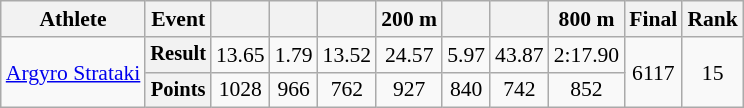<table class="wikitable" style="font-size:90%">
<tr>
<th>Athlete</th>
<th>Event</th>
<th></th>
<th></th>
<th></th>
<th>200 m</th>
<th></th>
<th></th>
<th>800 m</th>
<th>Final</th>
<th>Rank</th>
</tr>
<tr align=center>
<td align=left rowspan=2><a href='#'>Argyro Strataki</a></td>
<th style="font-size:95%">Result</th>
<td>13.65</td>
<td>1.79</td>
<td>13.52</td>
<td>24.57</td>
<td>5.97</td>
<td>43.87</td>
<td>2:17.90</td>
<td rowspan=2>6117</td>
<td rowspan=2>15</td>
</tr>
<tr align=center>
<th style="font-size:95%">Points</th>
<td>1028</td>
<td>966</td>
<td>762</td>
<td>927</td>
<td>840</td>
<td>742</td>
<td>852</td>
</tr>
</table>
